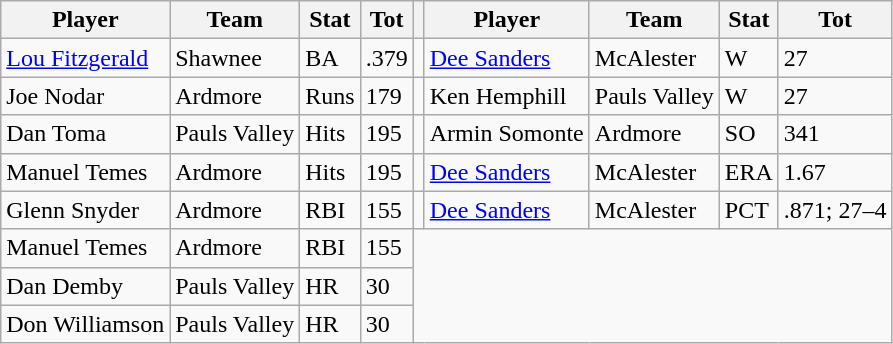<table class="wikitable">
<tr>
<th>Player</th>
<th>Team</th>
<th>Stat</th>
<th>Tot</th>
<th></th>
<th>Player</th>
<th>Team</th>
<th>Stat</th>
<th>Tot</th>
</tr>
<tr>
<td><a href='#'>Lou Fitzgerald</a></td>
<td>Shawnee</td>
<td>BA</td>
<td>.379</td>
<td></td>
<td><a href='#'>Dee Sanders</a></td>
<td>McAlester</td>
<td>W</td>
<td>27</td>
</tr>
<tr>
<td>Joe Nodar</td>
<td>Ardmore</td>
<td>Runs</td>
<td>179</td>
<td></td>
<td>Ken Hemphill</td>
<td>Pauls Valley</td>
<td>W</td>
<td>27</td>
</tr>
<tr>
<td>Dan Toma</td>
<td>Pauls Valley</td>
<td>Hits</td>
<td>195</td>
<td></td>
<td>Armin Somonte</td>
<td>Ardmore</td>
<td>SO</td>
<td>341</td>
</tr>
<tr>
<td>Manuel Temes</td>
<td>Ardmore</td>
<td>Hits</td>
<td>195</td>
<td></td>
<td><a href='#'>Dee Sanders</a></td>
<td>McAlester</td>
<td>ERA</td>
<td>1.67</td>
</tr>
<tr>
<td>Glenn Snyder</td>
<td>Ardmore</td>
<td>RBI</td>
<td>155</td>
<td></td>
<td><a href='#'>Dee Sanders</a></td>
<td>McAlester</td>
<td>PCT</td>
<td>.871; 27–4</td>
</tr>
<tr>
<td>Manuel Temes</td>
<td>Ardmore</td>
<td>RBI</td>
<td>155</td>
</tr>
<tr>
<td>Dan Demby</td>
<td>Pauls Valley</td>
<td>HR</td>
<td>30</td>
</tr>
<tr>
<td>Don Williamson</td>
<td>Pauls Valley</td>
<td>HR</td>
<td>30</td>
</tr>
</table>
